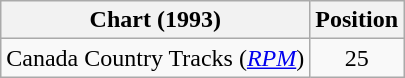<table class="wikitable sortable">
<tr>
<th scope="col">Chart (1993)</th>
<th scope="col">Position</th>
</tr>
<tr>
<td>Canada Country Tracks (<em><a href='#'>RPM</a></em>)</td>
<td align="center">25</td>
</tr>
</table>
